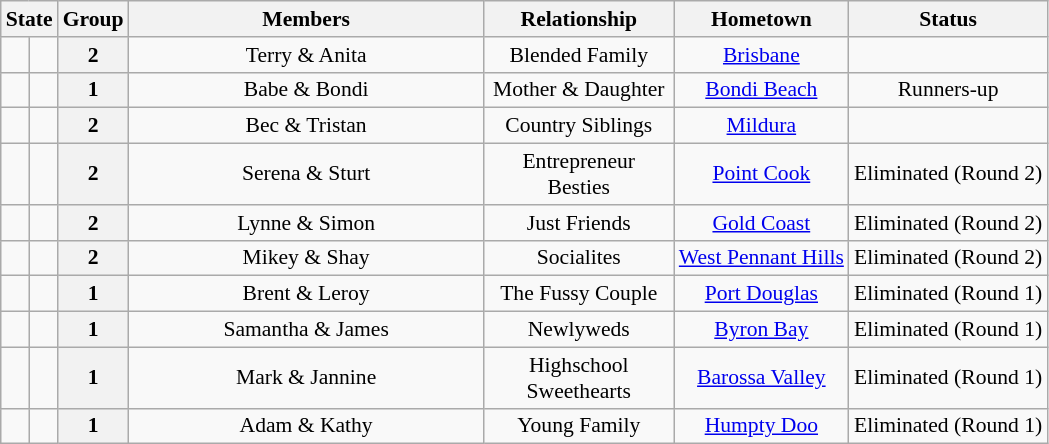<table class="wikitable sortable" align="center" style="text-align:center; font-size:90%">
<tr>
<th colspan="2">State</th>
<th data-sort-type="number">Group</th>
<th width="230px">Members</th>
<th width="120px">Relationship</th>
<th>Hometown</th>
<th>Status</th>
</tr>
<tr>
<td></td>
<td></td>
<th>2</th>
<td>Terry & Anita</td>
<td>Blended Family</td>
<td><a href='#'>Brisbane</a></td>
<td></td>
</tr>
<tr>
<td></td>
<td></td>
<th>1</th>
<td>Babe & Bondi</td>
<td>Mother & Daughter</td>
<td><a href='#'>Bondi Beach</a></td>
<td>Runners-up</td>
</tr>
<tr>
<td></td>
<td></td>
<th>2</th>
<td>Bec & Tristan</td>
<td>Country Siblings</td>
<td><a href='#'>Mildura</a></td>
<td></td>
</tr>
<tr>
<td></td>
<td></td>
<th>2</th>
<td>Serena & Sturt</td>
<td>Entrepreneur Besties</td>
<td><a href='#'>Point Cook</a></td>
<td>Eliminated (Round 2)</td>
</tr>
<tr>
<td></td>
<td></td>
<th>2</th>
<td>Lynne & Simon</td>
<td>Just Friends</td>
<td><a href='#'>Gold Coast</a></td>
<td>Eliminated (Round 2)</td>
</tr>
<tr>
<td></td>
<td></td>
<th>2</th>
<td>Mikey & Shay</td>
<td>Socialites</td>
<td><a href='#'>West Pennant Hills</a></td>
<td>Eliminated (Round 2)</td>
</tr>
<tr>
<td></td>
<td></td>
<th>1</th>
<td>Brent & Leroy</td>
<td>The Fussy Couple</td>
<td><a href='#'>Port Douglas</a></td>
<td>Eliminated (Round 1)</td>
</tr>
<tr>
<td></td>
<td></td>
<th>1</th>
<td>Samantha & James</td>
<td>Newlyweds</td>
<td><a href='#'>Byron Bay</a></td>
<td>Eliminated (Round 1)</td>
</tr>
<tr>
<td></td>
<td></td>
<th>1</th>
<td>Mark & Jannine</td>
<td>Highschool Sweethearts</td>
<td><a href='#'>Barossa Valley</a></td>
<td>Eliminated (Round 1)</td>
</tr>
<tr>
<td></td>
<td></td>
<th>1</th>
<td>Adam & Kathy</td>
<td>Young Family</td>
<td><a href='#'>Humpty Doo</a></td>
<td>Eliminated (Round 1)</td>
</tr>
</table>
